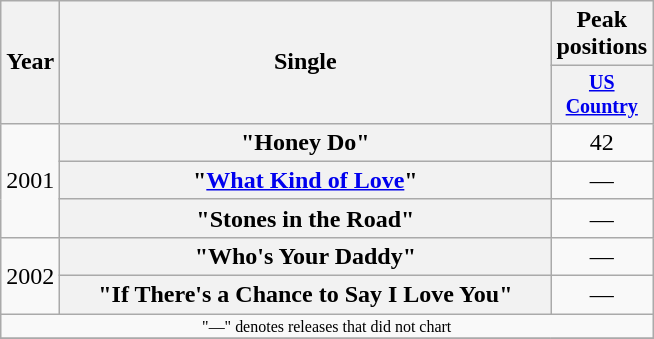<table class="wikitable plainrowheaders" style="text-align:center;">
<tr>
<th rowspan="2">Year</th>
<th rowspan="2" style="width:20em;">Single</th>
<th colspan="1">Peak positions</th>
</tr>
<tr style="font-size:smaller;">
<th width="45"><a href='#'>US Country</a></th>
</tr>
<tr>
<td rowspan="3">2001</td>
<th scope="row">"Honey Do"</th>
<td>42</td>
</tr>
<tr>
<th scope="row">"<a href='#'>What Kind of Love</a>"</th>
<td>—</td>
</tr>
<tr>
<th scope="row">"Stones in the Road"</th>
<td>—</td>
</tr>
<tr>
<td rowspan="2">2002</td>
<th scope="row">"Who's Your Daddy"</th>
<td>—</td>
</tr>
<tr>
<th scope="row">"If There's a Chance to Say I Love You"</th>
<td>—</td>
</tr>
<tr>
<td colspan="3" style="font-size:8pt">"—" denotes releases that did not chart</td>
</tr>
<tr>
</tr>
</table>
